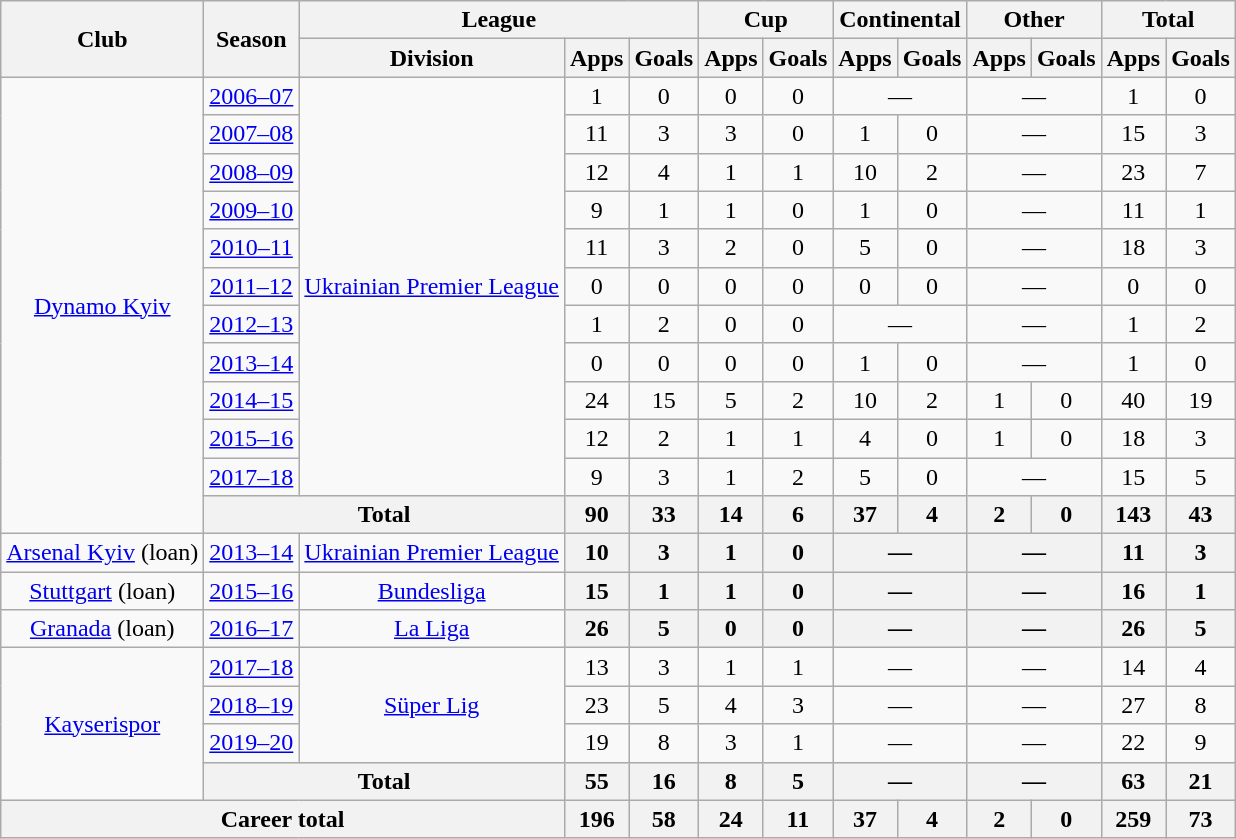<table class="wikitable" style="text-align: center;">
<tr>
<th rowspan="2">Club</th>
<th rowspan="2">Season</th>
<th colspan="3">League</th>
<th colspan="2">Cup</th>
<th colspan="2">Continental</th>
<th colspan="2">Other</th>
<th colspan="2">Total</th>
</tr>
<tr>
<th>Division</th>
<th>Apps</th>
<th>Goals</th>
<th>Apps</th>
<th>Goals</th>
<th>Apps</th>
<th>Goals</th>
<th>Apps</th>
<th>Goals</th>
<th>Apps</th>
<th>Goals</th>
</tr>
<tr>
<td rowspan="12"><a href='#'>Dynamo Kyiv</a></td>
<td><a href='#'>2006–07</a></td>
<td rowspan="11"><a href='#'>Ukrainian Premier League</a></td>
<td>1</td>
<td>0</td>
<td>0</td>
<td>0</td>
<td colspan="2">—</td>
<td colspan="2">—</td>
<td>1</td>
<td>0</td>
</tr>
<tr>
<td><a href='#'>2007–08</a></td>
<td>11</td>
<td>3</td>
<td>3</td>
<td>0</td>
<td>1</td>
<td>0</td>
<td colspan="2">—</td>
<td>15</td>
<td>3</td>
</tr>
<tr>
<td><a href='#'>2008–09</a></td>
<td>12</td>
<td>4</td>
<td>1</td>
<td>1</td>
<td>10</td>
<td>2</td>
<td colspan="2">—</td>
<td>23</td>
<td>7</td>
</tr>
<tr>
<td><a href='#'>2009–10</a></td>
<td>9</td>
<td>1</td>
<td>1</td>
<td>0</td>
<td>1</td>
<td>0</td>
<td colspan="2">—</td>
<td>11</td>
<td>1</td>
</tr>
<tr>
<td><a href='#'>2010–11</a></td>
<td>11</td>
<td>3</td>
<td>2</td>
<td>0</td>
<td>5</td>
<td>0</td>
<td colspan="2">—</td>
<td>18</td>
<td>3</td>
</tr>
<tr>
<td><a href='#'>2011–12</a></td>
<td>0</td>
<td>0</td>
<td>0</td>
<td>0</td>
<td>0</td>
<td>0</td>
<td colspan="2">—</td>
<td>0</td>
<td>0</td>
</tr>
<tr>
<td><a href='#'>2012–13</a></td>
<td>1</td>
<td>2</td>
<td>0</td>
<td>0</td>
<td colspan="2">—</td>
<td colspan="2">—</td>
<td>1</td>
<td>2</td>
</tr>
<tr>
<td><a href='#'>2013–14</a></td>
<td>0</td>
<td>0</td>
<td>0</td>
<td>0</td>
<td>1</td>
<td>0</td>
<td colspan="2">—</td>
<td>1</td>
<td>0</td>
</tr>
<tr>
<td><a href='#'>2014–15</a></td>
<td>24</td>
<td>15</td>
<td>5</td>
<td>2</td>
<td>10</td>
<td>2</td>
<td>1</td>
<td>0</td>
<td>40</td>
<td>19</td>
</tr>
<tr>
<td><a href='#'>2015–16</a></td>
<td>12</td>
<td>2</td>
<td>1</td>
<td>1</td>
<td>4</td>
<td>0</td>
<td>1</td>
<td>0</td>
<td>18</td>
<td>3</td>
</tr>
<tr>
<td><a href='#'>2017–18</a></td>
<td>9</td>
<td>3</td>
<td>1</td>
<td>2</td>
<td>5</td>
<td>0</td>
<td colspan="2">—</td>
<td>15</td>
<td>5</td>
</tr>
<tr>
<th colspan="2">Total</th>
<th>90</th>
<th>33</th>
<th>14</th>
<th>6</th>
<th>37</th>
<th>4</th>
<th>2</th>
<th>0</th>
<th>143</th>
<th>43</th>
</tr>
<tr>
<td rowspan="1"><a href='#'>Arsenal Kyiv</a> (loan)</td>
<td><a href='#'>2013–14</a></td>
<td rowspan="1"><a href='#'>Ukrainian Premier League</a></td>
<th><strong>10</strong></th>
<th><strong>3</strong></th>
<th><strong>1</strong></th>
<th><strong>0</strong></th>
<th colspan="2"><strong>—</strong></th>
<th colspan="2"><strong>—</strong></th>
<th><strong>11</strong></th>
<th><strong>3</strong></th>
</tr>
<tr>
<td rowspan="1"><a href='#'>Stuttgart</a> (loan)</td>
<td><a href='#'>2015–16</a></td>
<td rowspan="1"><a href='#'>Bundesliga</a></td>
<th><strong>15</strong></th>
<th><strong>1</strong></th>
<th><strong>1</strong></th>
<th><strong>0</strong></th>
<th colspan="2"><strong>—</strong></th>
<th colspan="2"><strong>—</strong></th>
<th><strong>16</strong></th>
<th><strong>1</strong></th>
</tr>
<tr>
<td rowspan="1"><a href='#'>Granada</a> (loan)</td>
<td><a href='#'>2016–17</a></td>
<td rowspan="1"><a href='#'>La Liga</a></td>
<th><strong>26</strong></th>
<th><strong>5</strong></th>
<th><strong>0</strong></th>
<th><strong>0</strong></th>
<th colspan="2"><strong>—</strong></th>
<th colspan="2"><strong>—</strong></th>
<th><strong>26</strong></th>
<th><strong>5</strong></th>
</tr>
<tr>
<td rowspan="4"><a href='#'>Kayserispor</a></td>
<td><a href='#'>2017–18</a></td>
<td rowspan="3"><a href='#'>Süper Lig</a></td>
<td>13</td>
<td>3</td>
<td>1</td>
<td>1</td>
<td colspan="2">—</td>
<td colspan="2">—</td>
<td>14</td>
<td>4</td>
</tr>
<tr>
<td><a href='#'>2018–19</a></td>
<td>23</td>
<td>5</td>
<td>4</td>
<td>3</td>
<td colspan="2">—</td>
<td colspan="2">—</td>
<td>27</td>
<td>8</td>
</tr>
<tr>
<td><a href='#'>2019–20</a></td>
<td>19</td>
<td>8</td>
<td>3</td>
<td>1</td>
<td colspan="2">—</td>
<td colspan="2">—</td>
<td>22</td>
<td>9</td>
</tr>
<tr>
<th colspan="2">Total</th>
<th>55</th>
<th>16</th>
<th>8</th>
<th>5</th>
<th colspan="2">—</th>
<th colspan="2">—</th>
<th>63</th>
<th>21</th>
</tr>
<tr>
<th colspan="3">Career total</th>
<th>196</th>
<th>58</th>
<th>24</th>
<th>11</th>
<th>37</th>
<th>4</th>
<th>2</th>
<th>0</th>
<th>259</th>
<th>73</th>
</tr>
</table>
